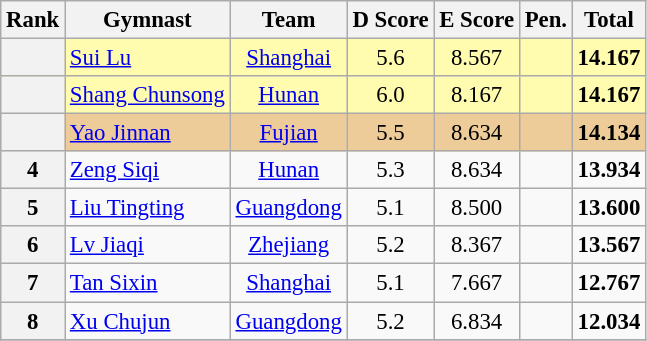<table class="wikitable sortable" style="text-align:center; font-size:95%">
<tr>
<th>Rank</th>
<th>Gymnast</th>
<th>Team</th>
<th>D Score</th>
<th>E Score</th>
<th>Pen.</th>
<th>Total</th>
</tr>
<tr bgcolor=fffcaf>
<th scope=row style="text-align:center"></th>
<td align=left><a href='#'>Sui Lu</a></td>
<td><a href='#'>Shanghai</a></td>
<td>5.6</td>
<td>8.567</td>
<td></td>
<td><strong>14.167</strong></td>
</tr>
<tr bgcolor=fffcaf>
<th scope=row style="text-align:center"></th>
<td align=left><a href='#'>Shang Chunsong</a></td>
<td><a href='#'>Hunan</a></td>
<td>6.0</td>
<td>8.167</td>
<td></td>
<td><strong>14.167</strong></td>
</tr>
<tr bgcolor=eecc99>
<th scope=row style="text-align:center"></th>
<td align=left><a href='#'>Yao Jinnan</a></td>
<td><a href='#'>Fujian</a></td>
<td>5.5</td>
<td>8.634</td>
<td></td>
<td><strong>14.134</strong></td>
</tr>
<tr>
<th scope=row style="text-align:center">4</th>
<td align=left><a href='#'>Zeng Siqi</a></td>
<td><a href='#'>Hunan</a></td>
<td>5.3</td>
<td>8.634</td>
<td></td>
<td><strong>13.934</strong></td>
</tr>
<tr>
<th scope=row style="text-align:center">5</th>
<td align=left><a href='#'>Liu Tingting</a></td>
<td><a href='#'>Guangdong</a></td>
<td>5.1</td>
<td>8.500</td>
<td></td>
<td><strong>13.600</strong></td>
</tr>
<tr>
<th scope=row style="text-align:center">6</th>
<td align=left><a href='#'>Lv Jiaqi</a></td>
<td><a href='#'>Zhejiang</a></td>
<td>5.2</td>
<td>8.367</td>
<td></td>
<td><strong>13.567</strong></td>
</tr>
<tr>
<th scope=row style="text-align:center">7</th>
<td align=left><a href='#'>Tan Sixin</a></td>
<td><a href='#'>Shanghai</a></td>
<td>5.1</td>
<td>7.667</td>
<td></td>
<td><strong>12.767</strong></td>
</tr>
<tr>
<th scope=row style="text-align:center">8</th>
<td align=left><a href='#'>Xu Chujun</a></td>
<td><a href='#'>Guangdong</a></td>
<td>5.2</td>
<td>6.834</td>
<td></td>
<td><strong>12.034</strong></td>
</tr>
<tr>
</tr>
</table>
